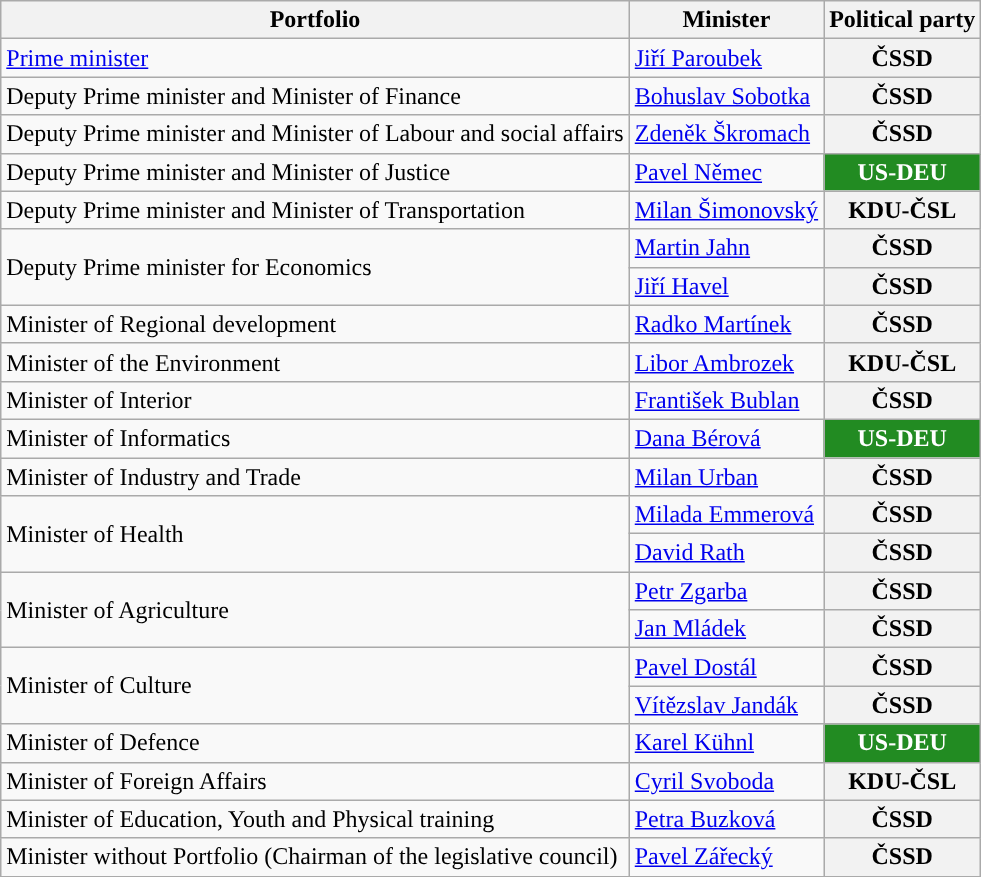<table class="wikitable">
<tr>
<th>Portfolio</th>
<th>Minister</th>
<th>Political party</th>
</tr>
<tr>
<td><a href='#'>Prime minister</a></td>
<td><a href='#'>Jiří Paroubek</a></td>
<th style="background-color:">ČSSD</th>
</tr>
<tr>
<td>Deputy Prime minister and Minister of Finance</td>
<td><a href='#'>Bohuslav Sobotka</a></td>
<th style="background-color:">ČSSD</th>
</tr>
<tr>
<td>Deputy Prime minister and Minister of Labour and social affairs</td>
<td><a href='#'>Zdeněk Škromach</a></td>
<th style="background-color:">ČSSD</th>
</tr>
<tr>
<td>Deputy Prime minister and Minister of Justice</td>
<td><a href='#'>Pavel Němec</a></td>
<th style="background-color:#228b22; color:white">US-DEU</th>
</tr>
<tr>
<td>Deputy Prime minister and Minister of Transportation</td>
<td><a href='#'>Milan Šimonovský</a></td>
<th style="background-color:">KDU-ČSL</th>
</tr>
<tr>
<td rowspan="2">Deputy Prime minister for Economics</td>
<td><a href='#'>Martin Jahn</a></td>
<th style="background-color:">ČSSD</th>
</tr>
<tr>
<td><a href='#'>Jiří Havel</a></td>
<th style="background-color:">ČSSD</th>
</tr>
<tr>
<td>Minister of Regional development</td>
<td><a href='#'>Radko Martínek</a></td>
<th style="background-color:">ČSSD</th>
</tr>
<tr>
<td>Minister of the Environment</td>
<td><a href='#'>Libor Ambrozek</a></td>
<th style="background-color:">KDU-ČSL</th>
</tr>
<tr>
<td>Minister of Interior</td>
<td><a href='#'>František Bublan</a></td>
<th style="background-color:">ČSSD</th>
</tr>
<tr>
<td>Minister of Informatics</td>
<td><a href='#'>Dana Bérová</a></td>
<th style="background-color:#228b22; color:white">US-DEU</th>
</tr>
<tr>
<td>Minister of Industry and Trade</td>
<td><a href='#'>Milan Urban</a></td>
<th style="background-color:">ČSSD</th>
</tr>
<tr>
<td rowspan="2">Minister of Health</td>
<td><a href='#'>Milada Emmerová</a></td>
<th style="background-color:">ČSSD</th>
</tr>
<tr>
<td><a href='#'>David Rath</a></td>
<th style="background-color:">ČSSD</th>
</tr>
<tr>
<td rowspan="2">Minister of Agriculture</td>
<td><a href='#'>Petr Zgarba</a></td>
<th style="background-color:">ČSSD</th>
</tr>
<tr>
<td><a href='#'>Jan Mládek</a></td>
<th style="background-color:">ČSSD</th>
</tr>
<tr>
<td rowspan="2">Minister of Culture</td>
<td><a href='#'>Pavel Dostál</a></td>
<th style="background-color:">ČSSD</th>
</tr>
<tr>
<td><a href='#'>Vítězslav Jandák</a></td>
<th style="background-color:">ČSSD</th>
</tr>
<tr>
<td>Minister of Defence</td>
<td><a href='#'>Karel Kühnl</a></td>
<th style="background-color:#228b22; color:white">US-DEU</th>
</tr>
<tr>
<td>Minister of Foreign Affairs</td>
<td><a href='#'>Cyril Svoboda</a></td>
<th style="background-color:">KDU-ČSL</th>
</tr>
<tr>
<td>Minister of Education, Youth and Physical training</td>
<td><a href='#'>Petra Buzková</a></td>
<th style="background-color:">ČSSD</th>
</tr>
<tr>
<td>Minister without Portfolio (Chairman of the legislative council)</td>
<td><a href='#'>Pavel Zářecký</a></td>
<th style="background-color:">ČSSD</th>
</tr>
</table>
